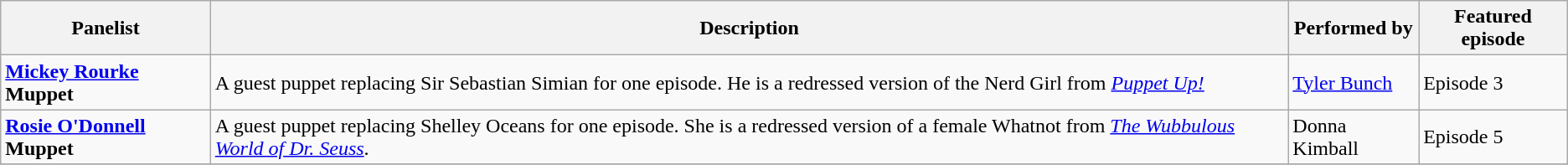<table class="wikitable">
<tr>
<th>Panelist</th>
<th>Description</th>
<th>Performed by</th>
<th>Featured episode</th>
</tr>
<tr>
<td><strong><a href='#'>Mickey Rourke</a> Muppet</strong></td>
<td>A guest puppet replacing Sir Sebastian Simian for one episode. He is a redressed version of the Nerd Girl from <em><a href='#'>Puppet Up!</a></em></td>
<td><a href='#'>Tyler Bunch</a></td>
<td>Episode 3</td>
</tr>
<tr>
<td><strong><a href='#'>Rosie O'Donnell</a> Muppet</strong></td>
<td>A guest puppet replacing Shelley Oceans for one episode. She is a redressed version of a female Whatnot from <em><a href='#'>The Wubbulous World of Dr. Seuss</a></em>.</td>
<td>Donna Kimball</td>
<td>Episode 5</td>
</tr>
<tr>
</tr>
</table>
